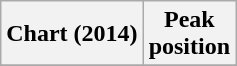<table class="wikitable sortable">
<tr>
<th>Chart (2014)</th>
<th>Peak<br>position</th>
</tr>
<tr>
</tr>
</table>
